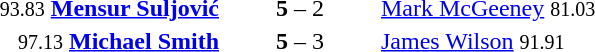<table style="text-align:center">
<tr>
<th width=223></th>
<th width=100></th>
<th width=223></th>
</tr>
<tr>
<td align=right><small>93.83</small> <strong><a href='#'>Mensur Suljović</a></strong> </td>
<td><strong>5</strong> – 2</td>
<td align=left> <a href='#'>Mark McGeeney</a> <small>81.03</small></td>
</tr>
<tr>
<td align=right><small>97.13</small> <strong><a href='#'>Michael Smith</a></strong> </td>
<td><strong>5</strong> – 3</td>
<td align=left> <a href='#'>James Wilson</a> <small>91.91</small></td>
</tr>
</table>
